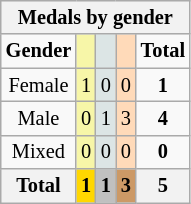<table class=wikitable style=font-size:85%>
<tr style="background:#efefef;">
<th colspan=7><strong>Medals by gender</strong></th>
</tr>
<tr align=center>
<td><strong>Gender</strong></td>
<td bgcolor=#f7f6a8></td>
<td bgcolor=#dce5e5></td>
<td bgcolor=#ffdab9></td>
<td><strong>Total</strong></td>
</tr>
<tr align=center>
<td>Female</td>
<td style="background:#F7F6A8;">1</td>
<td style="background:#DCE5E5;">0</td>
<td style="background:#FFDAB9;">0</td>
<td><strong>1</strong></td>
</tr>
<tr align=center>
<td>Male</td>
<td style="background:#F7F6A8;">0</td>
<td style="background:#DCE5E5;">1</td>
<td style="background:#FFDAB9;">3</td>
<td><strong>4</strong></td>
</tr>
<tr align=center>
<td>Mixed</td>
<td style="background:#F7F6A8;">0</td>
<td style="background:#DCE5E5;">0</td>
<td style="background:#FFDAB9;">0</td>
<td><strong>0</strong></td>
</tr>
<tr align=center>
<th><strong>Total</strong></th>
<th style="background:gold;"><strong>1</strong></th>
<th style="background:silver;"><strong>1</strong></th>
<th style="background:#c96;"><strong>3</strong></th>
<th><strong>5</strong></th>
</tr>
</table>
